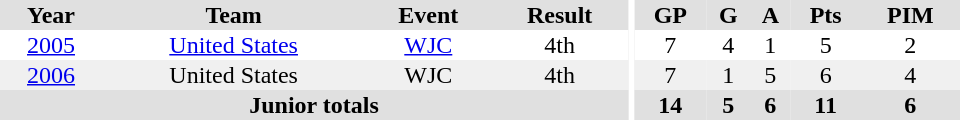<table border="0" cellpadding="1" cellspacing="0" style="text-align:center; width:40em">
<tr bgcolor="#e0e0e0">
<th>Year</th>
<th>Team</th>
<th>Event</th>
<th>Result</th>
<th rowspan="99" bgcolor="#ffffff"></th>
<th>GP</th>
<th>G</th>
<th>A</th>
<th>Pts</th>
<th>PIM</th>
</tr>
<tr>
<td><a href='#'>2005</a></td>
<td><a href='#'>United States</a></td>
<td><a href='#'>WJC</a></td>
<td>4th</td>
<td>7</td>
<td>4</td>
<td>1</td>
<td>5</td>
<td>2</td>
</tr>
<tr bgcolor="#f0f0f0">
<td><a href='#'>2006</a></td>
<td>United States</td>
<td>WJC</td>
<td>4th</td>
<td>7</td>
<td>1</td>
<td>5</td>
<td>6</td>
<td>4</td>
</tr>
<tr bgcolor="#e0e0e0">
<th colspan="4">Junior totals</th>
<th>14</th>
<th>5</th>
<th>6</th>
<th>11</th>
<th>6</th>
</tr>
</table>
